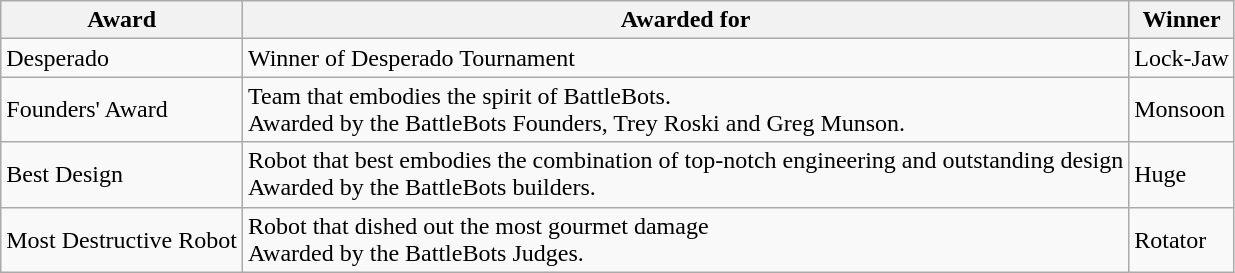<table class="wikitable">
<tr>
<th>Award</th>
<th>Awarded for</th>
<th>Winner</th>
</tr>
<tr>
<td>Desperado</td>
<td>Winner of Desperado Tournament</td>
<td>Lock-Jaw</td>
</tr>
<tr>
<td>Founders' Award</td>
<td>Team that embodies the spirit of BattleBots.<br>Awarded by the BattleBots Founders, Trey Roski and Greg Munson.</td>
<td>Monsoon</td>
</tr>
<tr>
<td>Best Design</td>
<td>Robot that best embodies the combination of top-notch engineering and outstanding design<br>Awarded by the BattleBots builders.</td>
<td>Huge</td>
</tr>
<tr>
<td>Most Destructive Robot</td>
<td>Robot that dished out the most gourmet damage<br>Awarded by the BattleBots Judges.</td>
<td>Rotator</td>
</tr>
</table>
